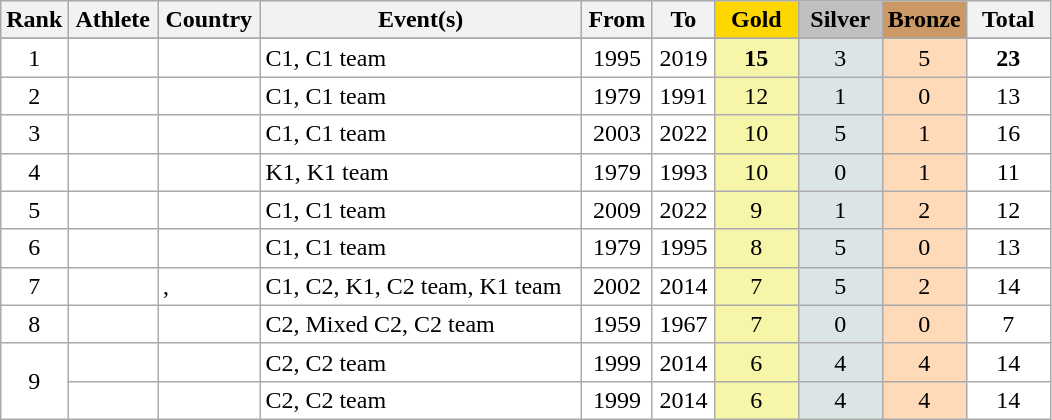<table class="wikitable plainrowheaders" style="text-align:center;">
<tr style="background-color:#EDEDED;">
<th class="hintergrundfarbe5" style="width:1em">Rank</th>
<th class="hintergrundfarbe5">Athlete</th>
<th class="hintergrundfarbe5">Country</th>
<th class="hintergrundfarbe5">Event(s)</th>
<th class="hintergrundfarbe5">From</th>
<th class="hintergrundfarbe5">To</th>
<th style="background:    gold; width:8%">Gold</th>
<th style="background:  silver; width:8%">Silver</th>
<th style="background: #CC9966; width:8%">Bronze</th>
<th class="hintergrundfarbe5" style="width:8%">Total</th>
</tr>
<tr>
</tr>
<tr align="center" bgcolor="#FFFFFF">
<td valign="center">1</td>
<td align="left"></td>
<td align="left"></td>
<td align="left">C1, C1 team</td>
<td align="center">1995</td>
<td align="center">2019</td>
<td style="background:#F7F6A8;"><strong>15</strong></td>
<td style="background:#DCE5E5;">3</td>
<td style="background:#FFDAB9;">5</td>
<td><strong>23</strong></td>
</tr>
<tr align="center" bgcolor="#FFFFFF">
<td valign="center">2</td>
<td align="left"></td>
<td align="left"></td>
<td align="left">C1, C1 team</td>
<td align="center">1979</td>
<td align="center">1991</td>
<td style="background:#F7F6A8;">12</td>
<td style="background:#DCE5E5;">1</td>
<td style="background:#FFDAB9;">0</td>
<td>13</td>
</tr>
<tr align="center" bgcolor="#FFFFFF">
<td valign="center">3</td>
<td align="left"></td>
<td align="left"></td>
<td align="left">C1, C1 team</td>
<td align="center">2003</td>
<td align="center">2022</td>
<td style="background:#F7F6A8;">10</td>
<td style="background:#DCE5E5;">5</td>
<td style="background:#FFDAB9;">1</td>
<td>16</td>
</tr>
<tr align="center" bgcolor="#FFFFFF">
<td valign="center">4</td>
<td align="left"></td>
<td align="left"></td>
<td align="left">K1, K1 team</td>
<td align="center">1979</td>
<td align="center">1993</td>
<td style="background:#F7F6A8;">10</td>
<td style="background:#DCE5E5;">0</td>
<td style="background:#FFDAB9;">1</td>
<td>11</td>
</tr>
<tr align="center" bgcolor="#FFFFFF">
<td valign="center">5</td>
<td align="left"></td>
<td align="left"></td>
<td align="left">C1, C1 team</td>
<td align="center">2009</td>
<td align="center">2022</td>
<td style="background:#F7F6A8;">9</td>
<td style="background:#DCE5E5;">1</td>
<td style="background:#FFDAB9;">2</td>
<td>12</td>
</tr>
<tr align="center" bgcolor="#FFFFFF">
<td valign="center">6</td>
<td align="left"></td>
<td align="left"></td>
<td align="left">C1, C1 team</td>
<td align="center">1979</td>
<td align="center">1995</td>
<td style="background:#F7F6A8;">8</td>
<td style="background:#DCE5E5;">5</td>
<td style="background:#FFDAB9;">0</td>
<td>13</td>
</tr>
<tr align="center" bgcolor="#FFFFFF">
<td valign="center">7</td>
<td align="left"></td>
<td align="left">, </td>
<td align="left">C1, C2, K1, C2 team, K1 team</td>
<td align="center">2002</td>
<td align="center">2014</td>
<td style="background:#F7F6A8;">7</td>
<td style="background:#DCE5E5;">5</td>
<td style="background:#FFDAB9;">2</td>
<td>14</td>
</tr>
<tr align="center" bgcolor="#FFFFFF">
<td valign="center">8</td>
<td align="left"></td>
<td align="left"></td>
<td align="left">C2, Mixed C2, C2 team</td>
<td align="center">1959</td>
<td align="center">1967</td>
<td style="background:#F7F6A8;">7</td>
<td style="background:#DCE5E5;">0</td>
<td style="background:#FFDAB9;">0</td>
<td>7</td>
</tr>
<tr align="center" bgcolor="#FFFFFF">
<td rowspan="2" valign="center">9</td>
<td align="left"></td>
<td align="left"></td>
<td align="left">C2, C2 team</td>
<td align="center">1999</td>
<td align="center">2014</td>
<td style="background:#F7F6A8;">6</td>
<td style="background:#DCE5E5;">4</td>
<td style="background:#FFDAB9;">4</td>
<td>14</td>
</tr>
<tr align="center" bgcolor="#FFFFFF">
<td align="left"></td>
<td align="left"></td>
<td align="left">C2, C2 team</td>
<td align="center">1999</td>
<td align="center">2014</td>
<td style="background:#F7F6A8;">6</td>
<td style="background:#DCE5E5;">4</td>
<td style="background:#FFDAB9;">4</td>
<td>14</td>
</tr>
</table>
